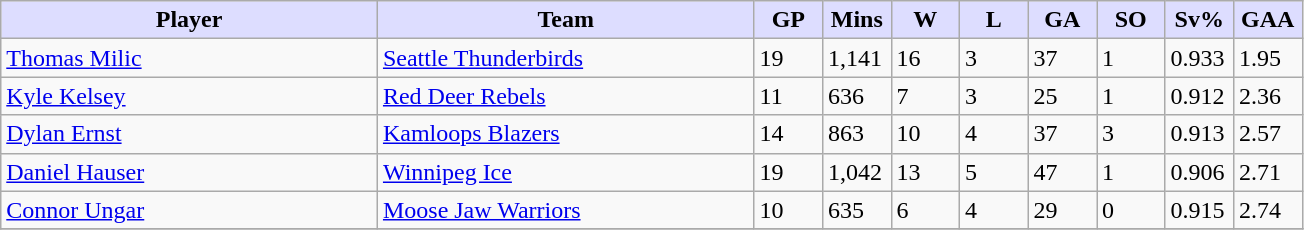<table class="wikitable">
<tr>
<th style="background:#ddf; width:27.5%;">Player</th>
<th style="background:#ddf; width:27.5%;">Team</th>
<th style="background:#ddf; width:5%;">GP</th>
<th style="background:#ddf; width:5%;">Mins</th>
<th style="background:#ddf; width:5%;">W</th>
<th style="background:#ddf; width:5%;">L</th>
<th style="background:#ddf; width:5%;">GA</th>
<th style="background:#ddf; width:5%;">SO</th>
<th style="background:#ddf; width:5%;">Sv%</th>
<th style="background:#ddf; width:5%;">GAA</th>
</tr>
<tr>
<td><a href='#'>Thomas Milic</a></td>
<td><a href='#'>Seattle Thunderbirds</a></td>
<td>19</td>
<td>1,141</td>
<td>16</td>
<td>3</td>
<td>37</td>
<td>1</td>
<td>0.933</td>
<td>1.95</td>
</tr>
<tr>
<td><a href='#'>Kyle Kelsey</a></td>
<td><a href='#'>Red Deer Rebels</a></td>
<td>11</td>
<td>636</td>
<td>7</td>
<td>3</td>
<td>25</td>
<td>1</td>
<td>0.912</td>
<td>2.36</td>
</tr>
<tr>
<td><a href='#'>Dylan Ernst</a></td>
<td><a href='#'>Kamloops Blazers</a></td>
<td>14</td>
<td>863</td>
<td>10</td>
<td>4</td>
<td>37</td>
<td>3</td>
<td>0.913</td>
<td>2.57</td>
</tr>
<tr>
<td><a href='#'>Daniel Hauser</a></td>
<td><a href='#'>Winnipeg Ice</a></td>
<td>19</td>
<td>1,042</td>
<td>13</td>
<td>5</td>
<td>47</td>
<td>1</td>
<td>0.906</td>
<td>2.71</td>
</tr>
<tr>
<td><a href='#'>Connor Ungar</a></td>
<td><a href='#'>Moose Jaw Warriors</a></td>
<td>10</td>
<td>635</td>
<td>6</td>
<td>4</td>
<td>29</td>
<td>0</td>
<td>0.915</td>
<td>2.74</td>
</tr>
<tr>
</tr>
</table>
